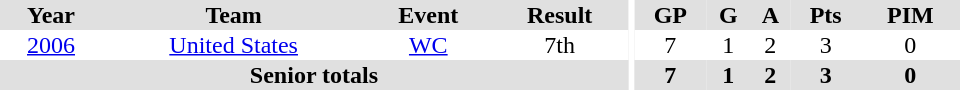<table border="0" cellpadding="1" cellspacing="0" ID="Table3" style="text-align:center; width:40em">
<tr ALIGN="center" bgcolor="#e0e0e0">
<th>Year</th>
<th>Team</th>
<th>Event</th>
<th>Result</th>
<th rowspan="99" bgcolor="#ffffff"></th>
<th>GP</th>
<th>G</th>
<th>A</th>
<th>Pts</th>
<th>PIM</th>
</tr>
<tr ALIGN="center">
<td><a href='#'>2006</a></td>
<td><a href='#'>United States</a></td>
<td><a href='#'>WC</a></td>
<td>7th</td>
<td>7</td>
<td>1</td>
<td>2</td>
<td>3</td>
<td>0</td>
</tr>
<tr bgcolor="#e0e0e0">
<th colspan="4">Senior totals</th>
<th>7</th>
<th>1</th>
<th>2</th>
<th>3</th>
<th>0</th>
</tr>
</table>
